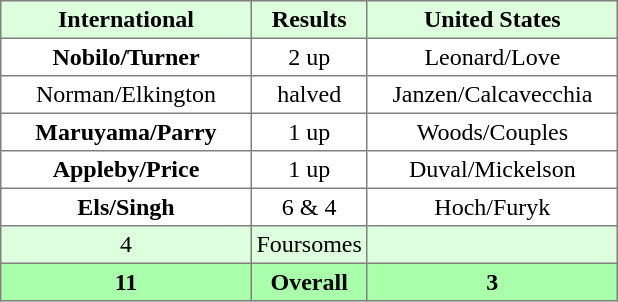<table border="1" cellpadding="3" style="border-collapse:collapse; text-align:center;">
<tr style="background:#ddffdd;">
<th width=160>International</th>
<th>Results</th>
<th width=160>United States</th>
</tr>
<tr>
<td><strong>Nobilo/Turner</strong></td>
<td>2 up</td>
<td>Leonard/Love</td>
</tr>
<tr>
<td>Norman/Elkington</td>
<td>halved</td>
<td>Janzen/Calcavecchia</td>
</tr>
<tr>
<td><strong>Maruyama/Parry</strong></td>
<td>1 up</td>
<td>Woods/Couples</td>
</tr>
<tr>
<td><strong>Appleby/Price</strong></td>
<td>1 up</td>
<td>Duval/Mickelson</td>
</tr>
<tr>
<td><strong>Els/Singh</strong></td>
<td>6 & 4</td>
<td>Hoch/Furyk</td>
</tr>
<tr style="background:#ddffdd;">
<td>4</td>
<td>Foursomes</td>
<td></td>
</tr>
<tr style="background:#aaffaa;">
<th>11</th>
<th>Overall</th>
<th>3</th>
</tr>
</table>
